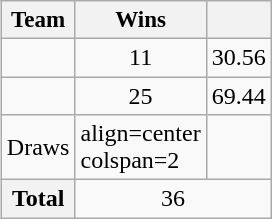<table class="wikitable" style="float: right">
<tr style="font-size: 96%;">
<th>Team</th>
<th width=35px>Wins</th>
<th width=35px></th>
</tr>
<tr>
<td></td>
<td align=center>11</td>
<td align=center>30.56</td>
</tr>
<tr>
<td></td>
<td align=center>25</td>
<td align=center>69.44</td>
</tr>
<tr>
<td>Draws</td>
<td>align=center colspan=2 </td>
</tr>
<tr>
<th>Total</th>
<td align=center colspan=2>36</td>
</tr>
</table>
